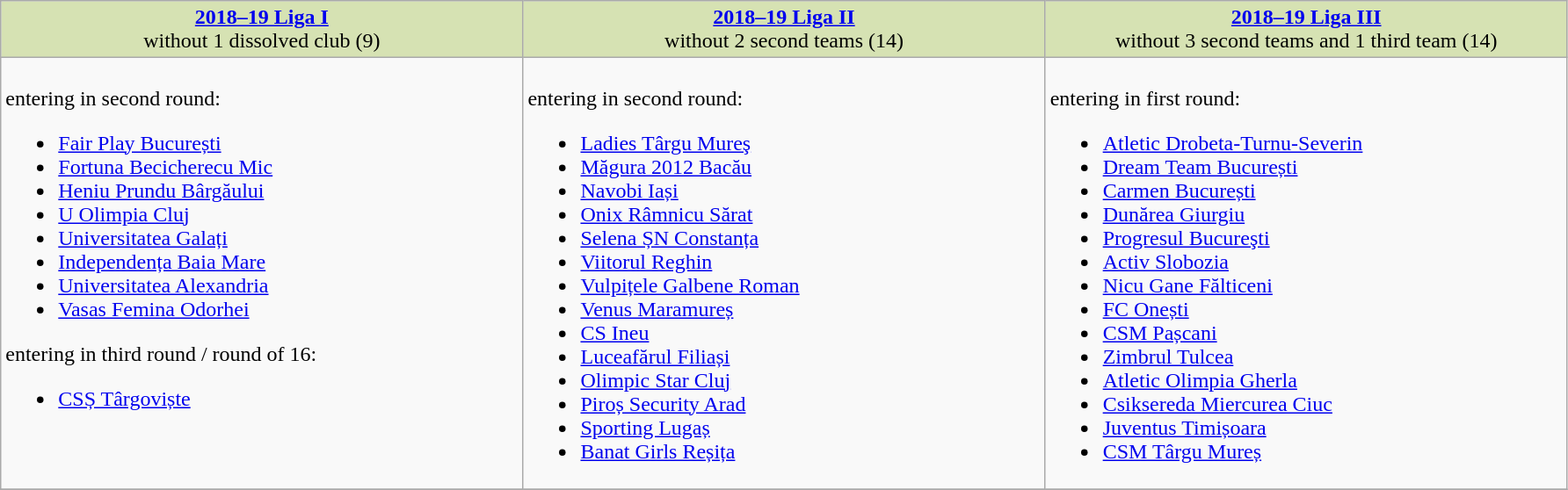<table class="wikitable">
<tr style="vertical-align:top; background:#d6e2b3; text-align:center;">
<td style="width:25%;"><strong><a href='#'>2018–19 Liga I</a></strong><br>without 1 dissolved club (9)</td>
<td style="width:25%;"><strong><a href='#'>2018–19 Liga II</a></strong><br>without 2 second teams (14)</td>
<td style="width:25%;"><strong><a href='#'>2018–19 Liga III</a></strong><br>without 3 second teams and 1 third team (14)</td>
</tr>
<tr valign="top">
<td><br>entering in second round:<ul><li><a href='#'>Fair Play București</a></li><li><a href='#'>Fortuna Becicherecu Mic</a></li><li><a href='#'>Heniu Prundu Bârgăului</a></li><li><a href='#'>U Olimpia Cluj</a></li><li><a href='#'>Universitatea Galați</a></li><li><a href='#'>Independența Baia Mare</a></li><li><a href='#'>Universitatea Alexandria</a></li><li><a href='#'>Vasas Femina Odorhei</a></li></ul>entering in third round / round of 16:<ul><li><a href='#'>CSȘ Târgoviște</a></li></ul></td>
<td><br>entering in second round:<ul><li><a href='#'>Ladies Târgu Mureş</a></li><li><a href='#'>Măgura 2012 Bacău</a></li><li><a href='#'>Navobi Iași</a></li><li><a href='#'>Onix Râmnicu Sărat</a></li><li><a href='#'>Selena ȘN Constanța</a></li><li><a href='#'>Viitorul Reghin</a></li><li><a href='#'>Vulpițele Galbene Roman</a></li><li><a href='#'>Venus Maramureș</a></li><li><a href='#'>CS Ineu</a></li><li><a href='#'>Luceafărul Filiași</a></li><li><a href='#'>Olimpic Star Cluj</a></li><li><a href='#'>Piroș Security Arad</a></li><li><a href='#'>Sporting Lugaș</a></li><li><a href='#'>Banat Girls Reșița</a></li></ul></td>
<td><br>entering in first round:<ul><li><a href='#'>Atletic Drobeta-Turnu-Severin</a></li><li><a href='#'>Dream Team București</a></li><li><a href='#'>Carmen București</a></li><li><a href='#'>Dunărea Giurgiu</a></li><li><a href='#'>Progresul Bucureşti</a></li><li><a href='#'>Activ Slobozia</a></li><li><a href='#'>Nicu Gane Fălticeni</a></li><li><a href='#'>FC Onești</a></li><li><a href='#'>CSM Pașcani</a></li><li><a href='#'>Zimbrul Tulcea</a></li><li><a href='#'>Atletic Olimpia Gherla</a></li><li><a href='#'>Csiksereda Miercurea Ciuc</a></li><li><a href='#'>Juventus Timișoara</a></li><li><a href='#'>CSM Târgu Mureș</a></li></ul></td>
</tr>
<tr>
</tr>
</table>
